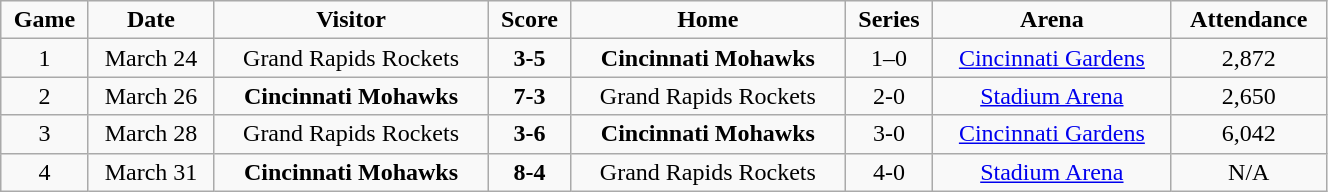<table class="wikitable" width="70%">
<tr align="center">
<td><strong>Game</strong></td>
<td><strong>Date</strong></td>
<td><strong>Visitor</strong></td>
<td><strong>Score</strong></td>
<td><strong>Home</strong></td>
<td><strong>Series</strong></td>
<td><strong>Arena</strong></td>
<td><strong>Attendance</strong></td>
</tr>
<tr align="center">
<td>1</td>
<td>March 24</td>
<td>Grand Rapids Rockets</td>
<td><strong>3-5</strong></td>
<td><strong>Cincinnati Mohawks</strong></td>
<td>1–0</td>
<td><a href='#'>Cincinnati Gardens</a></td>
<td>2,872</td>
</tr>
<tr align="center">
<td>2</td>
<td>March 26</td>
<td><strong>Cincinnati Mohawks</strong></td>
<td><strong>7-3</strong></td>
<td>Grand Rapids Rockets</td>
<td>2-0</td>
<td><a href='#'>Stadium Arena</a></td>
<td>2,650</td>
</tr>
<tr align="center">
<td>3</td>
<td>March 28</td>
<td>Grand Rapids Rockets</td>
<td><strong>3-6</strong></td>
<td><strong>Cincinnati Mohawks</strong></td>
<td>3-0</td>
<td><a href='#'>Cincinnati Gardens</a></td>
<td>6,042</td>
</tr>
<tr align="center">
<td>4</td>
<td>March 31</td>
<td><strong>Cincinnati Mohawks</strong></td>
<td><strong>8-4</strong></td>
<td>Grand Rapids Rockets</td>
<td>4-0</td>
<td><a href='#'>Stadium Arena</a></td>
<td>N/A</td>
</tr>
</table>
